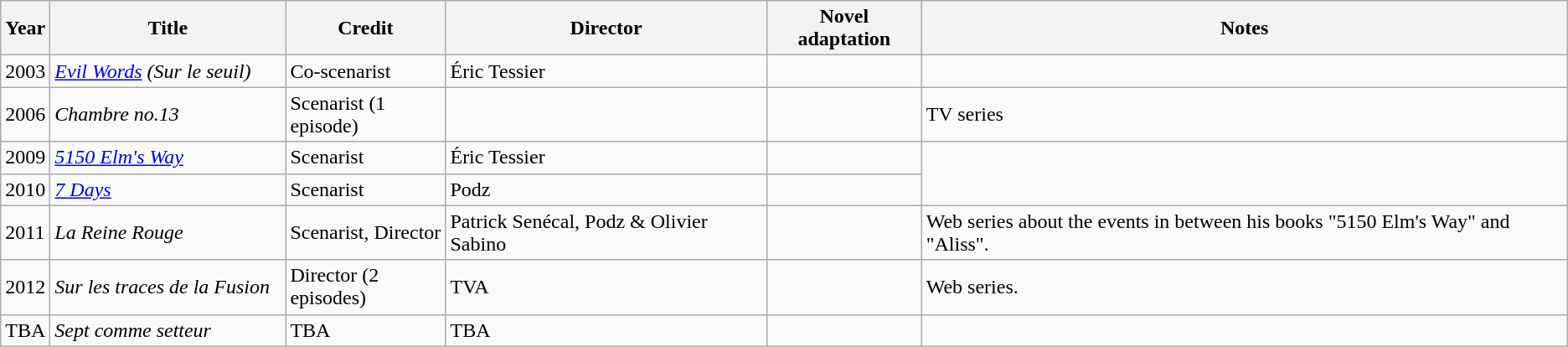<table class="wikitable">
<tr>
<th>Year</th>
<th width="180px">Title</th>
<th width="120px">Credit</th>
<th>Director</th>
<th>Novel adaptation</th>
<th>Notes</th>
</tr>
<tr>
<td>2003</td>
<td><em><a href='#'>Evil Words</a> (Sur le seuil)</em></td>
<td>Co-scenarist</td>
<td>Éric Tessier</td>
<td></td>
</tr>
<tr>
<td>2006</td>
<td><em>Chambre no.13</em></td>
<td>Scenarist (1 episode)</td>
<td></td>
<td></td>
<td>TV series</td>
</tr>
<tr>
<td>2009</td>
<td><em><a href='#'>5150 Elm's Way</a></em></td>
<td>Scenarist</td>
<td>Éric Tessier</td>
<td></td>
</tr>
<tr>
<td>2010</td>
<td><em><a href='#'>7 Days</a></em></td>
<td>Scenarist</td>
<td>Podz</td>
<td></td>
</tr>
<tr>
<td>2011</td>
<td><em>La Reine Rouge</em></td>
<td>Scenarist, Director</td>
<td>Patrick Senécal, Podz & Olivier Sabino</td>
<td></td>
<td>Web series about the events in between his books "5150 Elm's Way" and "Aliss".</td>
</tr>
<tr>
<td>2012</td>
<td><em>Sur les traces de la Fusion</em></td>
<td>Director (2 episodes)</td>
<td>TVA</td>
<td></td>
<td>Web series.</td>
</tr>
<tr>
<td>TBA</td>
<td><em>Sept comme setteur</em></td>
<td>TBA</td>
<td>TBA</td>
<td></td>
</tr>
</table>
